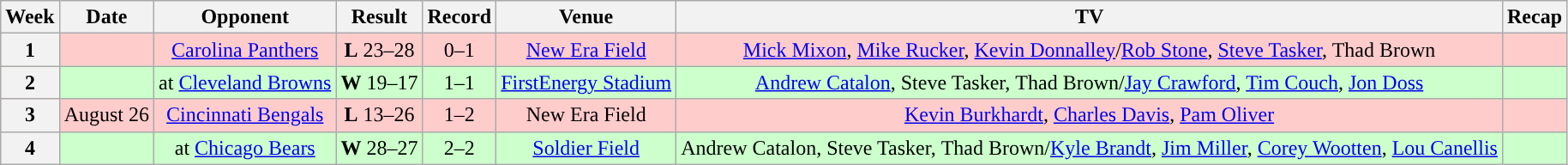<table class="wikitable" style="text-align:center">
<tr>
<th>Week</th>
<th>Date</th>
<th>Opponent</th>
<th>Result</th>
<th>Record</th>
<th>Venue</th>
<th>TV</th>
<th>Recap</th>
</tr>
<tr style="background:#fcc">
<th>1</th>
<td></td>
<td><a href='#'>Carolina Panthers</a></td>
<td><strong>L</strong> 23–28</td>
<td>0–1</td>
<td><a href='#'>New Era Field</a></td>
<td><a href='#'>Mick Mixon</a>, <a href='#'>Mike Rucker</a>, <a href='#'>Kevin Donnalley</a>/<a href='#'>Rob Stone</a>, <a href='#'>Steve Tasker</a>, Thad Brown</td>
<td></td>
</tr>
<tr style="background:#cfc">
<th>2</th>
<td></td>
<td>at <a href='#'>Cleveland Browns</a></td>
<td><strong>W</strong> 19–17</td>
<td>1–1</td>
<td><a href='#'>FirstEnergy Stadium</a></td>
<td><a href='#'>Andrew Catalon</a>, Steve Tasker, Thad Brown/<a href='#'>Jay Crawford</a>, <a href='#'>Tim Couch</a>, <a href='#'>Jon Doss</a></td>
<td></td>
</tr>
<tr style="background:#fcc">
<th>3</th>
<td>August 26</td>
<td><a href='#'>Cincinnati Bengals</a></td>
<td><strong>L</strong> 13–26</td>
<td>1–2</td>
<td>New Era Field</td>
<td><a href='#'>Kevin Burkhardt</a>, <a href='#'>Charles Davis</a>, <a href='#'>Pam Oliver</a></td>
<td></td>
</tr>
<tr style="background:#cfc">
<th>4</th>
<td></td>
<td>at <a href='#'>Chicago Bears</a></td>
<td><strong>W</strong> 28–27</td>
<td>2–2</td>
<td><a href='#'>Soldier Field</a></td>
<td>Andrew Catalon, Steve Tasker, Thad Brown/<a href='#'>Kyle Brandt</a>, <a href='#'>Jim Miller</a>, <a href='#'>Corey Wootten</a>, <a href='#'>Lou Canellis</a></td>
<td></td>
</tr>
</table>
